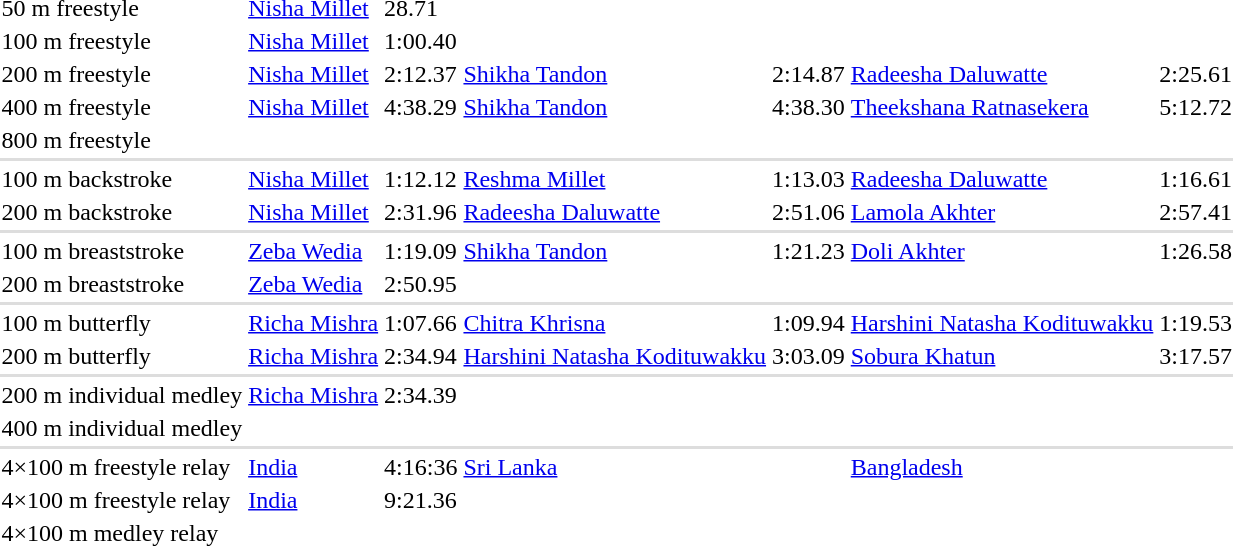<table>
<tr>
<td>50 m freestyle</td>
<td> <a href='#'>Nisha Millet</a></td>
<td>28.71</td>
<td></td>
<td></td>
<td></td>
<td></td>
</tr>
<tr>
<td>100 m freestyle</td>
<td> <a href='#'>Nisha Millet</a></td>
<td>1:00.40</td>
<td></td>
<td></td>
<td></td>
<td></td>
</tr>
<tr>
<td>200 m freestyle</td>
<td> <a href='#'>Nisha Millet</a></td>
<td>2:12.37</td>
<td> <a href='#'>Shikha Tandon</a></td>
<td>2:14.87</td>
<td> <a href='#'>Radeesha Daluwatte</a></td>
<td>2:25.61</td>
</tr>
<tr>
<td>400 m freestyle</td>
<td> <a href='#'>Nisha Millet</a></td>
<td>4:38.29</td>
<td> <a href='#'>Shikha Tandon</a></td>
<td>4:38.30</td>
<td> <a href='#'>Theekshana Ratnasekera</a></td>
<td>5:12.72</td>
</tr>
<tr>
<td>800 m freestyle</td>
<td></td>
<td></td>
<td></td>
<td></td>
<td></td>
<td></td>
</tr>
<tr style="background:#ddd;">
<td colspan=7></td>
</tr>
<tr valign="top">
<td>100 m backstroke</td>
<td> <a href='#'>Nisha Millet</a></td>
<td>1:12.12</td>
<td> <a href='#'>Reshma Millet</a></td>
<td>1:13.03</td>
<td> <a href='#'>Radeesha Daluwatte</a></td>
<td>1:16.61</td>
</tr>
<tr>
<td>200 m backstroke</td>
<td> <a href='#'>Nisha Millet</a></td>
<td>2:31.96</td>
<td> <a href='#'>Radeesha Daluwatte</a></td>
<td>2:51.06</td>
<td> <a href='#'>Lamola Akhter</a></td>
<td>2:57.41</td>
</tr>
<tr style="background:#ddd;">
<td colspan=7></td>
</tr>
<tr valign="top">
<td>100 m breaststroke</td>
<td> <a href='#'>Zeba Wedia</a></td>
<td>1:19.09</td>
<td> <a href='#'>Shikha Tandon</a></td>
<td>1:21.23</td>
<td> <a href='#'>Doli Akhter</a></td>
<td>1:26.58</td>
</tr>
<tr>
<td>200 m breaststroke</td>
<td> <a href='#'>Zeba Wedia</a></td>
<td>2:50.95</td>
<td></td>
<td></td>
<td></td>
<td></td>
</tr>
<tr style="background:#ddd;">
<td colspan=7></td>
</tr>
<tr valign="top">
<td>100 m butterfly</td>
<td> <a href='#'>Richa Mishra</a></td>
<td>1:07.66</td>
<td> <a href='#'>Chitra Khrisna</a></td>
<td>1:09.94</td>
<td> <a href='#'>Harshini Natasha Kodituwakku</a></td>
<td>1:19.53</td>
</tr>
<tr>
<td>200 m butterfly</td>
<td> <a href='#'>Richa Mishra</a></td>
<td>2:34.94</td>
<td> <a href='#'>Harshini Natasha Kodituwakku</a></td>
<td>3:03.09</td>
<td> <a href='#'>Sobura Khatun</a></td>
<td>3:17.57</td>
</tr>
<tr style="background:#ddd;">
<td colspan=7></td>
</tr>
<tr valign="top">
<td>200 m individual medley</td>
<td> <a href='#'>Richa Mishra</a></td>
<td>2:34.39</td>
<td></td>
<td></td>
<td></td>
<td></td>
</tr>
<tr>
<td>400 m individual medley</td>
<td></td>
<td></td>
<td></td>
<td></td>
<td></td>
<td></td>
</tr>
<tr style="background:#ddd;">
<td colspan=7></td>
</tr>
<tr valign="top">
<td>4×100 m freestyle relay</td>
<td> <a href='#'>India</a></td>
<td>4:16:36</td>
<td> <a href='#'>Sri Lanka</a></td>
<td></td>
<td> <a href='#'>Bangladesh</a></td>
<td></td>
</tr>
<tr>
<td>4×100 m freestyle relay</td>
<td> <a href='#'>India</a></td>
<td>9:21.36</td>
<td></td>
<td></td>
<td></td>
<td></td>
</tr>
<tr>
<td>4×100 m medley relay</td>
<td></td>
<td></td>
<td></td>
<td></td>
<td></td>
<td></td>
</tr>
</table>
